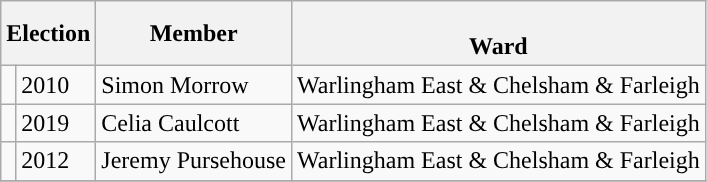<table class="wikitable">
<tr>
<th colspan="2">Election</th>
<th>Member</th>
<th><br>Ward</th>
</tr>
<tr>
<td style="background-color: "></td>
<td>2010</td>
<td>Simon Morrow</td>
<td>Warlingham East & Chelsham & Farleigh</td>
</tr>
<tr>
<td style="background-color: "></td>
<td>2019</td>
<td>Celia Caulcott</td>
<td>Warlingham East & Chelsham & Farleigh</td>
</tr>
<tr>
<td style="background-color: "></td>
<td>2012</td>
<td>Jeremy Pursehouse</td>
<td>Warlingham East & Chelsham & Farleigh</td>
</tr>
<tr>
</tr>
</table>
